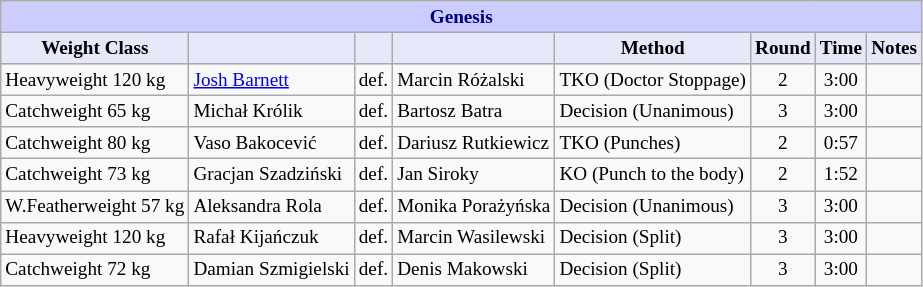<table class="wikitable" style="font-size: 80%;">
<tr>
<th colspan="8" style="background-color: #ccf; color: #000080; text-align: center;"><strong>Genesis</strong></th>
</tr>
<tr>
<th colspan="1" style="background-color: #E6E8FA; color: #000000; text-align: center;">Weight Class</th>
<th colspan="1" style="background-color: #E6E8FA; color: #000000; text-align: center;"></th>
<th colspan="1" style="background-color: #E6E8FA; color: #000000; text-align: center;"></th>
<th colspan="1" style="background-color: #E6E8FA; color: #000000; text-align: center;"></th>
<th colspan="1" style="background-color: #E6E8FA; color: #000000; text-align: center;">Method</th>
<th colspan="1" style="background-color: #E6E8FA; color: #000000; text-align: center;">Round</th>
<th colspan="1" style="background-color: #E6E8FA; color: #000000; text-align: center;">Time</th>
<th colspan="1" style="background-color: #E6E8FA; color: #000000; text-align: center;">Notes</th>
</tr>
<tr>
<td>Heavyweight 120 kg</td>
<td> <a href='#'>Josh Barnett</a></td>
<td align=center>def.</td>
<td> Marcin Różalski</td>
<td>TKO (Doctor Stoppage)</td>
<td align=center>2</td>
<td align=center>3:00</td>
<td></td>
</tr>
<tr>
<td>Catchweight 65 kg</td>
<td> Michał Królik</td>
<td align=center>def.</td>
<td> Bartosz Batra</td>
<td>Decision (Unanimous)</td>
<td align=center>3</td>
<td align=center>3:00</td>
<td></td>
</tr>
<tr>
<td>Catchweight 80 kg</td>
<td> Vaso Bakocević</td>
<td align=center>def.</td>
<td> Dariusz Rutkiewicz</td>
<td>TKO (Punches)</td>
<td align=center>2</td>
<td align=center>0:57</td>
<td></td>
</tr>
<tr>
<td>Catchweight 73 kg</td>
<td> Gracjan Szadziński</td>
<td align=center>def.</td>
<td> Jan Siroky</td>
<td>KO (Punch to the body)</td>
<td align=center>2</td>
<td align=center>1:52</td>
<td></td>
</tr>
<tr>
<td>W.Featherweight 57 kg</td>
<td> Aleksandra Rola</td>
<td align=center>def.</td>
<td> Monika Porażyńska</td>
<td>Decision (Unanimous)</td>
<td align=center>3</td>
<td align=center>3:00</td>
<td></td>
</tr>
<tr>
<td>Heavyweight 120 kg</td>
<td> Rafał Kijańczuk</td>
<td align=center>def.</td>
<td> Marcin Wasilewski</td>
<td>Decision (Split)</td>
<td align=center>3</td>
<td align=center>3:00</td>
<td></td>
</tr>
<tr>
<td>Catchweight 72 kg</td>
<td> Damian Szmigielski</td>
<td align=center>def.</td>
<td> Denis Makowski</td>
<td>Decision (Split)</td>
<td align=center>3</td>
<td align=center>3:00</td>
<td></td>
</tr>
</table>
